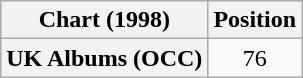<table class="wikitable plainrowheaders" style="text-align:center">
<tr>
<th scope="col">Chart (1998)</th>
<th scope="col">Position</th>
</tr>
<tr>
<th scope="row">UK Albums (OCC)</th>
<td>76</td>
</tr>
</table>
